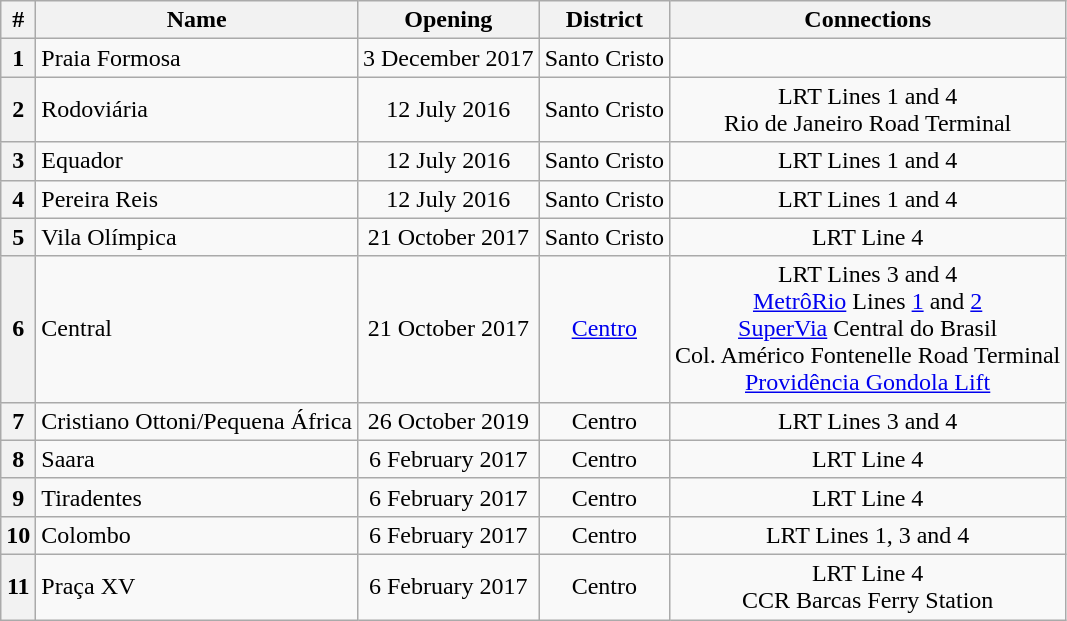<table class="wikitable" style="text-align: center;">
<tr>
<th>#</th>
<th>Name</th>
<th>Opening</th>
<th>District</th>
<th>Connections</th>
</tr>
<tr>
<th>1</th>
<td style="text-align:left;">Praia Formosa</td>
<td>3 December 2017</td>
<td>Santo Cristo</td>
<td></td>
</tr>
<tr>
<th>2</th>
<td style="text-align:left;">Rodoviária</td>
<td>12 July 2016</td>
<td>Santo Cristo</td>
<td> LRT Lines 1 and 4<br> Rio de Janeiro Road Terminal</td>
</tr>
<tr>
<th>3</th>
<td style="text-align:left;">Equador</td>
<td>12 July 2016</td>
<td>Santo Cristo</td>
<td> LRT Lines 1 and 4</td>
</tr>
<tr>
<th>4</th>
<td style="text-align:left;">Pereira Reis</td>
<td>12 July 2016</td>
<td>Santo Cristo</td>
<td> LRT Lines 1 and 4</td>
</tr>
<tr>
<th>5</th>
<td style="text-align:left;">Vila Olímpica</td>
<td>21 October 2017</td>
<td>Santo Cristo</td>
<td> LRT Line 4</td>
</tr>
<tr>
<th>6</th>
<td style="text-align:left;">Central</td>
<td>21 October 2017</td>
<td><a href='#'>Centro</a></td>
<td> LRT Lines 3 and 4<br> <a href='#'>MetrôRio</a> Lines <a href='#'>1</a> and <a href='#'>2</a><br> <a href='#'>SuperVia</a> Central do Brasil<br> Col. Américo Fontenelle Road Terminal<br> <a href='#'>Providência Gondola Lift</a></td>
</tr>
<tr>
<th>7</th>
<td style="text-align:left;">Cristiano Ottoni/Pequena África</td>
<td>26 October 2019</td>
<td>Centro</td>
<td> LRT Lines 3 and 4</td>
</tr>
<tr>
<th>8</th>
<td style="text-align:left;">Saara</td>
<td>6 February 2017</td>
<td>Centro</td>
<td> LRT Line 4</td>
</tr>
<tr>
<th>9</th>
<td style="text-align:left;">Tiradentes</td>
<td>6 February 2017</td>
<td>Centro</td>
<td> LRT Line 4</td>
</tr>
<tr>
<th>10</th>
<td style="text-align:left;">Colombo</td>
<td>6 February 2017</td>
<td>Centro</td>
<td> LRT Lines 1, 3 and 4</td>
</tr>
<tr>
<th>11</th>
<td style="text-align:left;">Praça XV</td>
<td>6 February 2017</td>
<td>Centro</td>
<td> LRT Line 4<br> CCR Barcas Ferry Station</td>
</tr>
</table>
